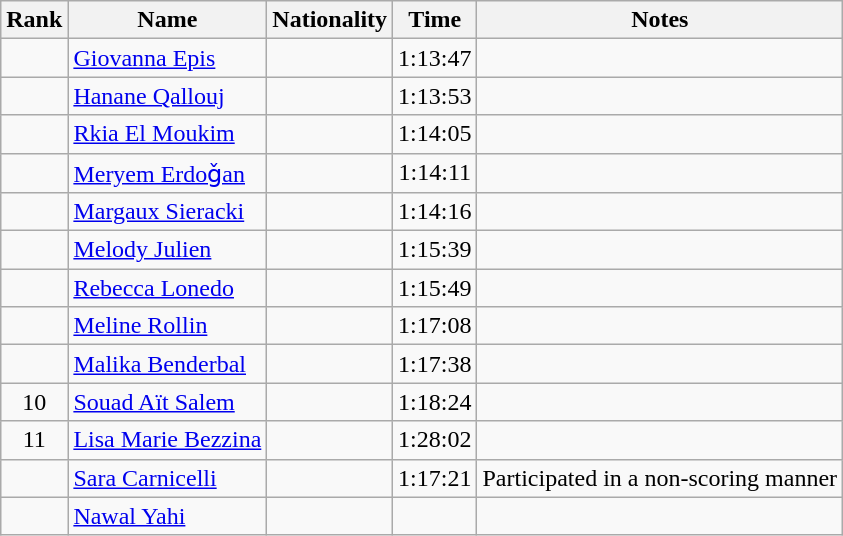<table class="wikitable sortable" style="text-align:center">
<tr>
<th>Rank</th>
<th>Name</th>
<th>Nationality</th>
<th>Time</th>
<th>Notes</th>
</tr>
<tr>
<td></td>
<td align=left><a href='#'>Giovanna Epis</a></td>
<td align=left></td>
<td>1:13:47</td>
<td></td>
</tr>
<tr>
<td></td>
<td align=left><a href='#'>Hanane Qallouj</a></td>
<td align=left></td>
<td>1:13:53</td>
<td></td>
</tr>
<tr>
<td></td>
<td align=left><a href='#'>Rkia El Moukim</a></td>
<td align=left></td>
<td>1:14:05</td>
<td></td>
</tr>
<tr>
<td></td>
<td align=left><a href='#'>Meryem Erdoǧan</a></td>
<td align=left></td>
<td>1:14:11</td>
<td></td>
</tr>
<tr>
<td></td>
<td align=left><a href='#'>Margaux Sieracki</a></td>
<td align=left></td>
<td>1:14:16</td>
<td></td>
</tr>
<tr>
<td></td>
<td align=left><a href='#'>Melody Julien</a></td>
<td align=left></td>
<td>1:15:39</td>
<td></td>
</tr>
<tr>
<td></td>
<td align=left><a href='#'>Rebecca Lonedo</a></td>
<td align=left></td>
<td>1:15:49</td>
<td></td>
</tr>
<tr>
<td></td>
<td align=left><a href='#'>Meline Rollin</a></td>
<td align=left></td>
<td>1:17:08</td>
<td></td>
</tr>
<tr>
<td></td>
<td align=left><a href='#'>Malika Benderbal</a></td>
<td align=left></td>
<td>1:17:38</td>
<td></td>
</tr>
<tr>
<td>10</td>
<td align=left><a href='#'>Souad Aït Salem</a></td>
<td align=left></td>
<td>1:18:24</td>
<td></td>
</tr>
<tr>
<td>11</td>
<td align=left><a href='#'>Lisa Marie Bezzina</a></td>
<td align=left></td>
<td>1:28:02</td>
<td></td>
</tr>
<tr>
<td></td>
<td align=left><a href='#'>Sara Carnicelli</a></td>
<td align=left></td>
<td>1:17:21</td>
<td>Participated in a non-scoring manner</td>
</tr>
<tr>
<td></td>
<td align=left><a href='#'>Nawal Yahi</a></td>
<td align=left></td>
<td></td>
<td></td>
</tr>
</table>
